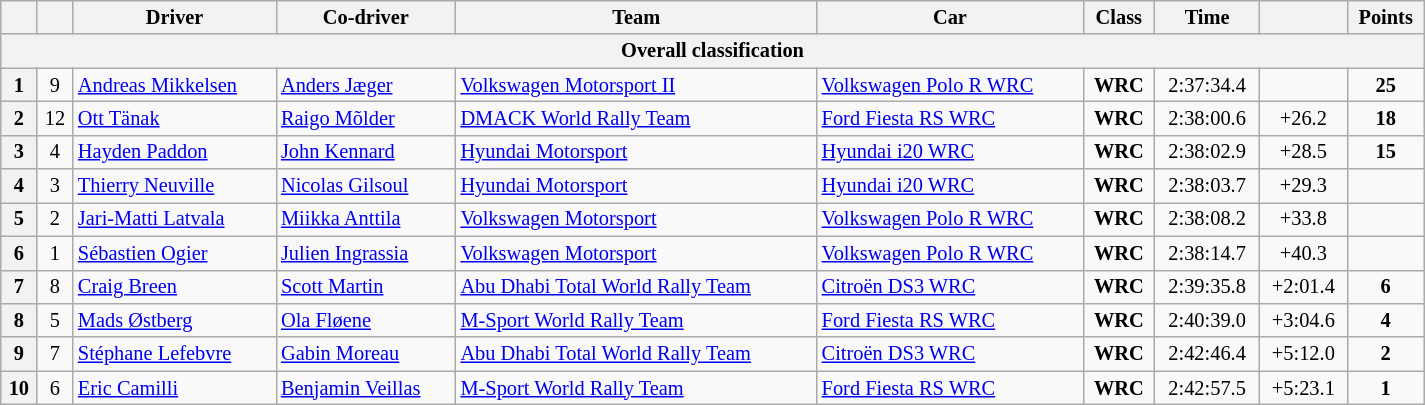<table class="wikitable" width=85% style="text-align: left; font-size: 85%; max-width: 950px;">
<tr>
<th></th>
<th></th>
<th>Driver</th>
<th>Co-driver</th>
<th>Team</th>
<th>Car</th>
<th>Class</th>
<th>Time</th>
<th></th>
<th>Points</th>
</tr>
<tr>
<th colspan=11>Overall classification</th>
</tr>
<tr>
<th>1</th>
<td align="center">9</td>
<td> <a href='#'>Andreas Mikkelsen</a></td>
<td> <a href='#'>Anders Jæger</a></td>
<td> <a href='#'>Volkswagen Motorsport II</a></td>
<td><a href='#'>Volkswagen Polo R WRC</a></td>
<td align="center"><strong><span>WRC</span></strong></td>
<td align="center">2:37:34.4</td>
<td align="center"></td>
<td align="center"><strong>25</strong></td>
</tr>
<tr>
<th>2</th>
<td align="center">12</td>
<td> <a href='#'>Ott Tänak</a></td>
<td> <a href='#'>Raigo Mõlder</a></td>
<td> <a href='#'>DMACK World Rally Team</a></td>
<td><a href='#'>Ford Fiesta RS WRC</a></td>
<td align="center"><strong><span>WRC</span></strong></td>
<td align="center">2:38:00.6</td>
<td align="center">+26.2</td>
<td align="center"><strong>18</strong></td>
</tr>
<tr>
<th>3</th>
<td align="center">4</td>
<td> <a href='#'>Hayden Paddon</a></td>
<td> <a href='#'>John Kennard</a></td>
<td> <a href='#'>Hyundai Motorsport</a></td>
<td><a href='#'>Hyundai i20 WRC</a></td>
<td align="center"><strong><span>WRC</span></strong></td>
<td align="center">2:38:02.9</td>
<td align="center">+28.5</td>
<td align="center"><strong>15</strong></td>
</tr>
<tr>
<th>4</th>
<td align="center">3</td>
<td> <a href='#'>Thierry Neuville</a></td>
<td> <a href='#'>Nicolas Gilsoul</a></td>
<td> <a href='#'>Hyundai Motorsport</a></td>
<td><a href='#'>Hyundai i20 WRC</a></td>
<td align="center"><strong><span>WRC</span></strong></td>
<td align="center">2:38:03.7</td>
<td align="center">+29.3</td>
<td align="center"><strong></strong></td>
</tr>
<tr>
<th>5</th>
<td align="center">2</td>
<td> <a href='#'>Jari-Matti Latvala</a></td>
<td> <a href='#'>Miikka Anttila</a></td>
<td> <a href='#'>Volkswagen Motorsport</a></td>
<td><a href='#'>Volkswagen Polo R WRC</a></td>
<td align="center"><strong><span>WRC</span></strong></td>
<td align="center">2:38:08.2</td>
<td align="center">+33.8</td>
<td align="center"><strong></strong></td>
</tr>
<tr>
<th>6</th>
<td align="center">1</td>
<td> <a href='#'>Sébastien Ogier</a></td>
<td> <a href='#'>Julien Ingrassia</a></td>
<td> <a href='#'>Volkswagen Motorsport</a></td>
<td><a href='#'>Volkswagen Polo R WRC</a></td>
<td align="center"><strong><span>WRC</span></strong></td>
<td align="center">2:38:14.7</td>
<td align="center">+40.3</td>
<td align="center"><strong></strong></td>
</tr>
<tr>
<th>7</th>
<td align="center">8</td>
<td> <a href='#'>Craig Breen</a></td>
<td> <a href='#'>Scott Martin</a></td>
<td> <a href='#'>Abu Dhabi Total World Rally Team</a></td>
<td><a href='#'>Citroën DS3 WRC</a></td>
<td align="center"><strong><span>WRC</span></strong></td>
<td align="center">2:39:35.8</td>
<td align="center">+2:01.4</td>
<td align="center"><strong>6</strong></td>
</tr>
<tr>
<th>8</th>
<td align="center">5</td>
<td> <a href='#'>Mads Østberg</a></td>
<td> <a href='#'>Ola Fløene</a></td>
<td> <a href='#'>M-Sport World Rally Team</a></td>
<td><a href='#'>Ford Fiesta RS WRC</a></td>
<td align="center"><strong><span>WRC</span></strong></td>
<td align="center">2:40:39.0</td>
<td align="center">+3:04.6</td>
<td align="center"><strong>4</strong></td>
</tr>
<tr>
<th>9</th>
<td align="center">7</td>
<td> <a href='#'>Stéphane Lefebvre</a></td>
<td> <a href='#'>Gabin Moreau</a></td>
<td> <a href='#'>Abu Dhabi Total World Rally Team</a></td>
<td><a href='#'>Citroën DS3 WRC</a></td>
<td align="center"><strong><span>WRC</span></strong></td>
<td align="center">2:42:46.4</td>
<td align="center">+5:12.0</td>
<td align="center"><strong>2</strong></td>
</tr>
<tr>
<th>10</th>
<td align="center">6</td>
<td> <a href='#'>Eric Camilli</a></td>
<td> <a href='#'>Benjamin Veillas</a></td>
<td> <a href='#'>M-Sport World Rally Team</a></td>
<td><a href='#'>Ford Fiesta RS WRC</a></td>
<td align="center"><strong><span>WRC</span></strong></td>
<td align="center">2:42:57.5</td>
<td align="center">+5:23.1</td>
<td align="center"><strong>1</strong></td>
</tr>
</table>
